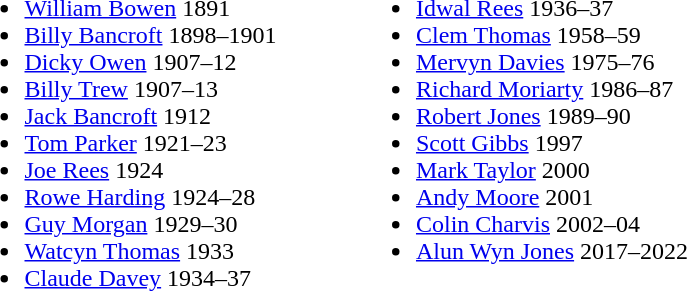<table>
<tr>
<td valign="top"><br><ul><li><a href='#'>William Bowen</a> 1891</li><li><a href='#'>Billy Bancroft</a> 1898–1901</li><li><a href='#'>Dicky Owen</a> 1907–12</li><li><a href='#'>Billy Trew</a> 1907–13</li><li><a href='#'>Jack Bancroft</a> 1912</li><li><a href='#'>Tom Parker</a> 1921–23</li><li><a href='#'>Joe Rees</a> 1924</li><li><a href='#'>Rowe Harding</a> 1924–28</li><li><a href='#'>Guy Morgan</a> 1929–30</li><li><a href='#'>Watcyn Thomas</a> 1933</li><li><a href='#'>Claude Davey</a> 1934–37</li></ul></td>
<td width="45"> </td>
<td valign="top"><br><ul><li><a href='#'>Idwal Rees</a> 1936–37</li><li><a href='#'>Clem Thomas</a> 1958–59</li><li><a href='#'>Mervyn Davies</a> 1975–76</li><li><a href='#'>Richard Moriarty</a> 1986–87</li><li><a href='#'>Robert Jones</a> 1989–90</li><li><a href='#'>Scott Gibbs</a> 1997</li><li><a href='#'>Mark Taylor</a> 2000</li><li><a href='#'>Andy Moore</a> 2001</li><li><a href='#'>Colin Charvis</a> 2002–04</li><li><a href='#'>Alun Wyn Jones</a> 2017–2022</li></ul></td>
<td width="45"> </td>
</tr>
</table>
